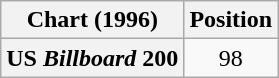<table class="wikitable plainrowheaders" style="text-align:center">
<tr>
<th scope="col">Chart (1996)</th>
<th scope="col">Position</th>
</tr>
<tr>
<th scope="row">US <em>Billboard</em> 200</th>
<td>98</td>
</tr>
</table>
